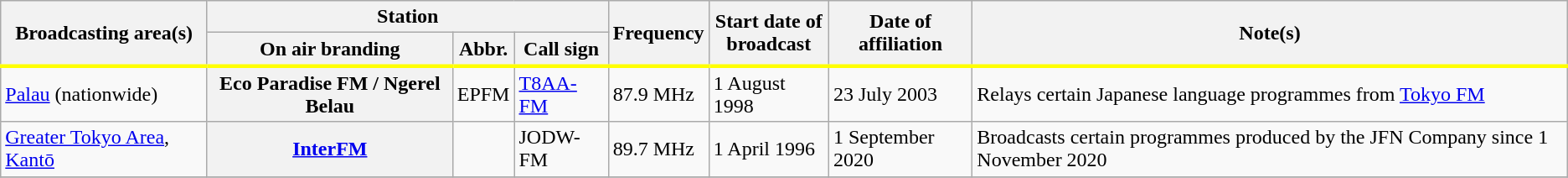<table class="wikitable sortable">
<tr>
<th rowspan="2" style="border-bottom:3px solid yellow;">Broadcasting area(s)</th>
<th colspan="3">Station</th>
<th rowspan="2" style="border-bottom:3px solid yellow;">Frequency</th>
<th rowspan="2" style="border-bottom:3px solid yellow;">Start date of<br>broadcast</th>
<th rowspan="2" style="border-bottom:3px solid yellow;">Date of<br>affiliation</th>
<th rowspan="2" style="border-bottom:3px solid yellow;">Note(s)</th>
</tr>
<tr>
<th style="border-bottom:3px solid yellow;">On air branding</th>
<th style="border-bottom:3px solid yellow;">Abbr.</th>
<th style="border-bottom:3px solid yellow;">Call sign</th>
</tr>
<tr>
<td><a href='#'>Palau</a> (nationwide)</td>
<th>Eco Paradise FM / Ngerel Belau</th>
<td>EPFM</td>
<td><a href='#'>T8AA-FM</a></td>
<td>87.9 MHz</td>
<td>1 August 1998</td>
<td>23 July 2003</td>
<td>Relays certain Japanese language programmes from <a href='#'>Tokyo FM</a></td>
</tr>
<tr>
<td><a href='#'>Greater Tokyo Area</a>, <a href='#'>Kantō</a></td>
<th><a href='#'>InterFM</a></th>
<td></td>
<td>JODW-FM</td>
<td>89.7 MHz</td>
<td>1 April 1996</td>
<td>1 September 2020</td>
<td>Broadcasts certain programmes produced by the JFN Company since 1 November 2020</td>
</tr>
<tr>
</tr>
</table>
